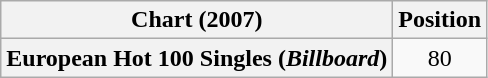<table class="wikitable sortable plainrowheaders" style="text-align:center">
<tr>
<th scope="col">Chart (2007)</th>
<th scope="col">Position</th>
</tr>
<tr>
<th scope="row">European Hot 100 Singles (<em>Billboard</em>)</th>
<td>80</td>
</tr>
</table>
